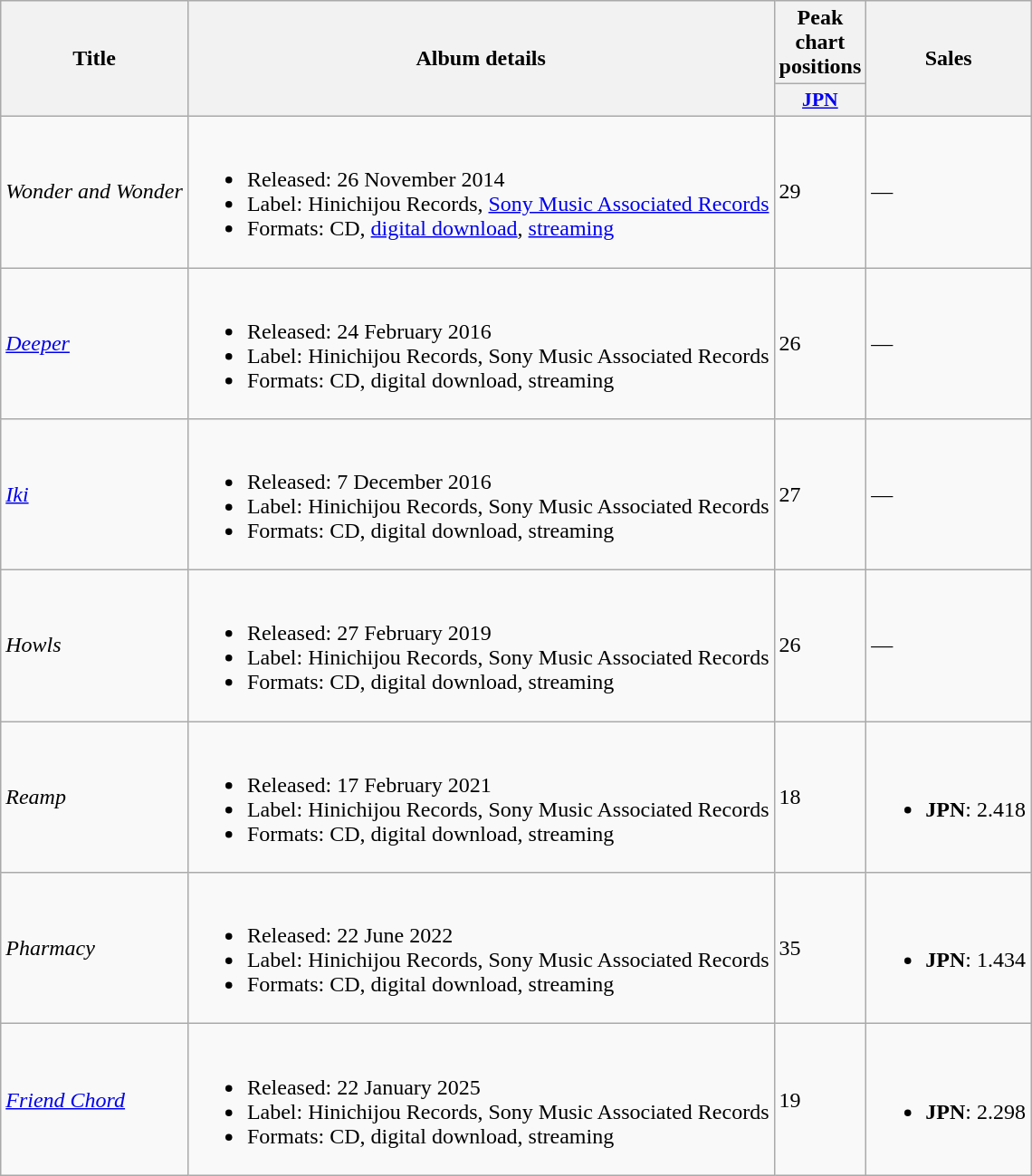<table class="wikitable plainrowheaders">
<tr>
<th rowspan="2" scope="col">Title</th>
<th rowspan="2" scope="col">Album details</th>
<th scope="col">Peak chart positions</th>
<th rowspan="2">Sales</th>
</tr>
<tr>
<th scope="col" style="width:2.5em;font-size:90%;"><a href='#'>JPN</a><br></th>
</tr>
<tr>
<td><em>Wonder and Wonder</em></td>
<td><br><ul><li>Released: 26 November 2014</li><li>Label: Hinichijou Records, <a href='#'>Sony Music Associated Records</a></li><li>Formats: CD, <a href='#'>digital download</a>, <a href='#'>streaming</a></li></ul></td>
<td>29</td>
<td>—</td>
</tr>
<tr>
<td><a href='#'><em>Deeper</em></a></td>
<td><br><ul><li>Released: 24 February 2016</li><li>Label: Hinichijou Records, Sony Music Associated Records</li><li>Formats: CD, digital download, streaming</li></ul></td>
<td>26</td>
<td>—</td>
</tr>
<tr>
<td><a href='#'><em>Iki</em></a></td>
<td><br><ul><li>Released: 7 December 2016</li><li>Label: Hinichijou Records, Sony Music Associated Records</li><li>Formats: CD, digital download, streaming</li></ul></td>
<td>27</td>
<td>—</td>
</tr>
<tr>
<td><em>Howls</em></td>
<td><br><ul><li>Released: 27 February 2019</li><li>Label: Hinichijou Records, Sony Music Associated Records</li><li>Formats: CD, digital download, streaming</li></ul></td>
<td>26</td>
<td>—</td>
</tr>
<tr>
<td><em>Reamp</em></td>
<td><br><ul><li>Released: 17 February 2021</li><li>Label: Hinichijou Records, Sony Music Associated Records</li><li>Formats: CD, digital download, streaming</li></ul></td>
<td>18</td>
<td><br><ul><li><strong>JPN</strong>: 2.418</li></ul></td>
</tr>
<tr>
<td><em>Pharmacy</em></td>
<td><br><ul><li>Released: 22 June 2022</li><li>Label: Hinichijou Records, Sony Music Associated Records</li><li>Formats: CD, digital download, streaming</li></ul></td>
<td>35</td>
<td><br><ul><li><strong>JPN</strong>: 1.434</li></ul></td>
</tr>
<tr>
<td><em><a href='#'>Friend Chord</a></em></td>
<td><br><ul><li>Released: 22 January 2025</li><li>Label: Hinichijou Records, Sony Music Associated Records</li><li>Formats: CD, digital download, streaming</li></ul></td>
<td>19</td>
<td><br><ul><li><strong>JPN</strong>: 2.298</li></ul></td>
</tr>
</table>
